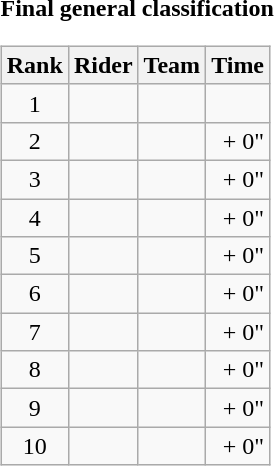<table>
<tr>
<td><strong>Final general classification</strong><br><table class="wikitable">
<tr>
<th scope="col">Rank</th>
<th scope="col">Rider</th>
<th scope="col">Team</th>
<th scope="col">Time</th>
</tr>
<tr>
<td style="text-align:center;">1</td>
<td></td>
<td></td>
<td style="text-align:right;"></td>
</tr>
<tr>
<td style="text-align:center;">2</td>
<td></td>
<td></td>
<td style="text-align:right;">+ 0"</td>
</tr>
<tr>
<td style="text-align:center;">3</td>
<td></td>
<td></td>
<td style="text-align:right;">+ 0"</td>
</tr>
<tr>
<td style="text-align:center;">4</td>
<td></td>
<td></td>
<td style="text-align:right;">+ 0"</td>
</tr>
<tr>
<td style="text-align:center;">5</td>
<td></td>
<td></td>
<td style="text-align:right;">+ 0"</td>
</tr>
<tr>
<td style="text-align:center;">6</td>
<td></td>
<td></td>
<td style="text-align:right;">+ 0"</td>
</tr>
<tr>
<td style="text-align:center;">7</td>
<td></td>
<td></td>
<td style="text-align:right;">+ 0"</td>
</tr>
<tr>
<td style="text-align:center;">8</td>
<td></td>
<td></td>
<td style="text-align:right;">+ 0"</td>
</tr>
<tr>
<td style="text-align:center;">9</td>
<td></td>
<td></td>
<td style="text-align:right;">+ 0"</td>
</tr>
<tr>
<td style="text-align:center;">10</td>
<td></td>
<td></td>
<td style="text-align:right;">+ 0"</td>
</tr>
</table>
</td>
</tr>
</table>
